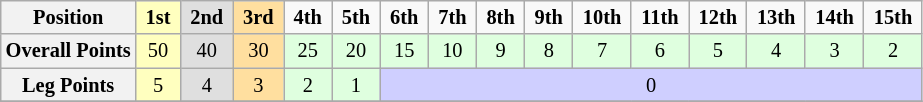<table class="wikitable" style="font-size:85%; text-align:center">
<tr>
<th>Position</th>
<td style="background:#ffffbf;"> <strong>1st</strong> </td>
<td style="background:#dfdfdf;"> <strong>2nd</strong> </td>
<td style="background:#ffdf9f;"> <strong>3rd</strong> </td>
<td> <strong>4th</strong> </td>
<td> <strong>5th</strong> </td>
<td> <strong>6th</strong> </td>
<td> <strong>7th</strong> </td>
<td> <strong>8th</strong> </td>
<td> <strong>9th</strong> </td>
<td> <strong>10th</strong> </td>
<td> <strong>11th</strong> </td>
<td> <strong>12th</strong> </td>
<td> <strong>13th</strong> </td>
<td> <strong>14th</strong> </td>
<td> <strong>15th</strong> </td>
</tr>
<tr>
<th>Overall Points</th>
<td style="background:#ffffbf;">50</td>
<td style="background:#dfdfdf;">40</td>
<td style="background:#ffdf9f;">30</td>
<td style="background:#dfffdf;">25</td>
<td style="background:#dfffdf;">20</td>
<td style="background:#dfffdf;">15</td>
<td style="background:#dfffdf;">10</td>
<td style="background:#dfffdf;">9</td>
<td style="background:#dfffdf;">8</td>
<td style="background:#dfffdf;">7</td>
<td style="background:#dfffdf;">6</td>
<td style="background:#dfffdf;">5</td>
<td style="background:#dfffdf;">4</td>
<td style="background:#dfffdf;">3</td>
<td style="background:#dfffdf;">2</td>
</tr>
<tr>
<th>Leg Points</th>
<td style="background:#ffffbf;">5</td>
<td style="background:#dfdfdf;">4</td>
<td style="background:#ffdf9f;">3</td>
<td style="background:#dfffdf;">2</td>
<td style="background:#dfffdf;">1</td>
<td style="background:#cfcfff;" colspan=10>0</td>
</tr>
<tr>
</tr>
</table>
